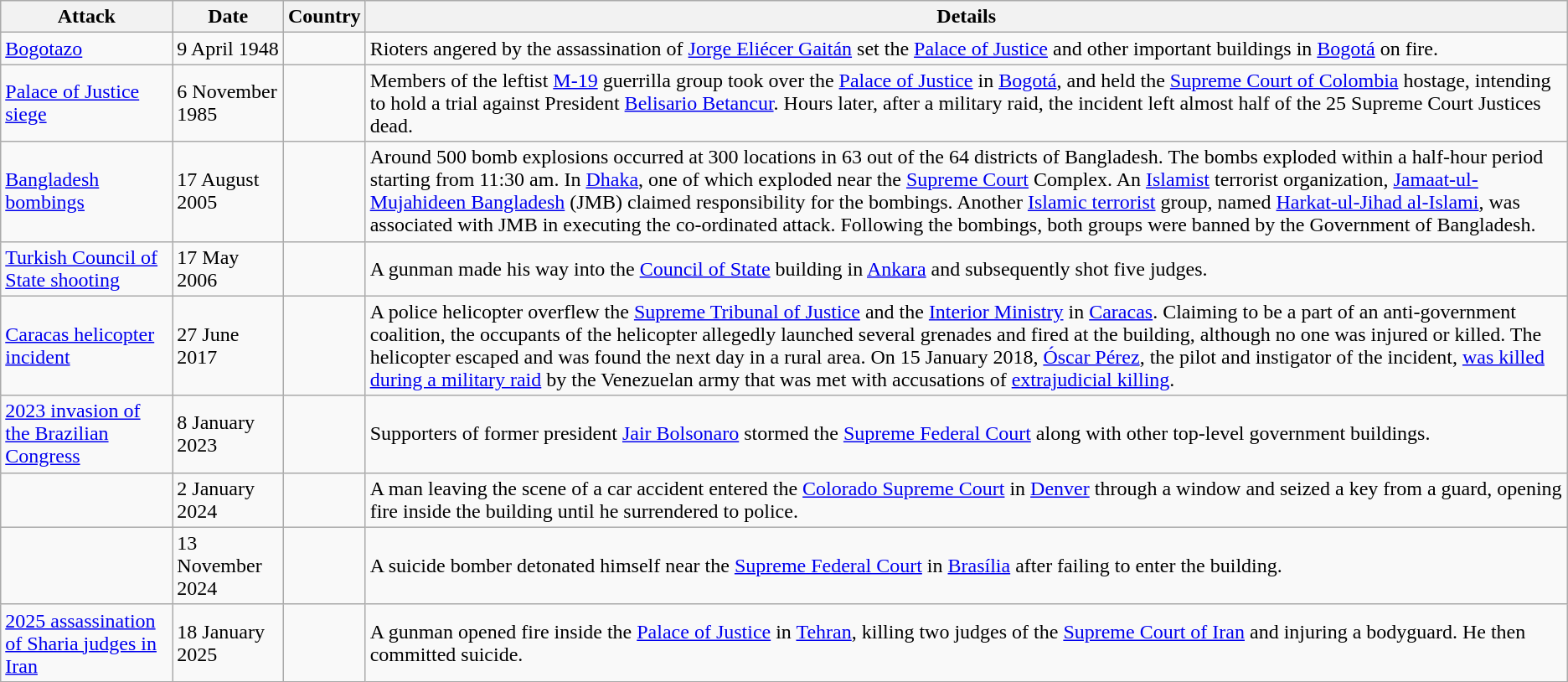<table class="wikitable">
<tr>
<th>Attack</th>
<th>Date</th>
<th>Country</th>
<th>Details</th>
</tr>
<tr>
<td><a href='#'>Bogotazo</a></td>
<td>9 April 1948</td>
<td></td>
<td>Rioters angered by the assassination of <a href='#'>Jorge Eliécer Gaitán</a> set the <a href='#'>Palace of Justice</a> and other important buildings in <a href='#'>Bogotá</a> on fire.</td>
</tr>
<tr>
<td><a href='#'>Palace of Justice siege</a></td>
<td>6 November 1985</td>
<td></td>
<td>Members of the leftist <a href='#'>M-19</a> guerrilla group took over the <a href='#'>Palace of Justice</a> in <a href='#'>Bogotá</a>, and held the <a href='#'>Supreme Court of Colombia</a> hostage, intending to hold a trial against President <a href='#'>Belisario Betancur</a>. Hours later, after a military raid, the incident left almost half of the 25 Supreme Court Justices dead.</td>
</tr>
<tr>
<td><a href='#'>Bangladesh bombings</a></td>
<td>17 August 2005</td>
<td></td>
<td>Around 500 bomb explosions occurred at 300 locations in 63 out of the 64 districts of Bangladesh. The bombs exploded within a half-hour period starting from 11:30 am. In <a href='#'>Dhaka</a>, one of which exploded near the <a href='#'>Supreme Court</a> Complex. An <a href='#'>Islamist</a> terrorist organization, <a href='#'>Jamaat-ul-Mujahideen Bangladesh</a> (JMB) claimed responsibility for the bombings. Another <a href='#'>Islamic terrorist</a> group, named <a href='#'>Harkat-ul-Jihad al-Islami</a>, was associated with JMB in executing the co-ordinated attack. Following the bombings, both groups were banned by the Government of Bangladesh.</td>
</tr>
<tr>
<td><a href='#'>Turkish Council of State shooting</a></td>
<td>17 May 2006</td>
<td></td>
<td>A gunman made his way into the <a href='#'>Council of State</a> building in <a href='#'>Ankara</a> and subsequently shot five judges.</td>
</tr>
<tr>
<td><a href='#'>Caracas helicopter incident</a></td>
<td>27 June 2017</td>
<td></td>
<td>A police helicopter overflew the <a href='#'>Supreme Tribunal of Justice</a> and the <a href='#'>Interior Ministry</a> in <a href='#'>Caracas</a>. Claiming to be a part of an anti-government coalition, the occupants of the helicopter allegedly launched several grenades and fired at the building, although no one was injured or killed. The helicopter escaped and was found the next day in a rural area. On 15 January 2018, <a href='#'>Óscar Pérez</a>, the pilot and instigator of the incident, <a href='#'>was killed during a military raid</a> by the Venezuelan army that was met with accusations of <a href='#'>extrajudicial killing</a>.</td>
</tr>
<tr>
<td><a href='#'>2023 invasion of the Brazilian Congress</a></td>
<td>8 January 2023</td>
<td></td>
<td>Supporters of former president <a href='#'>Jair Bolsonaro</a> stormed the <a href='#'>Supreme Federal Court</a> along with other top-level government buildings.</td>
</tr>
<tr>
<td></td>
<td>2 January 2024</td>
<td></td>
<td>A man leaving the scene of a car accident entered the <a href='#'>Colorado Supreme Court</a> in <a href='#'>Denver</a> through a window and seized a key from a guard, opening fire inside the building until he surrendered to police.</td>
</tr>
<tr>
<td></td>
<td>13 November 2024</td>
<td></td>
<td>A suicide bomber detonated himself near the <a href='#'>Supreme Federal Court</a> in <a href='#'>Brasília</a> after failing to enter the building.</td>
</tr>
<tr>
<td><a href='#'>2025 assassination of Sharia judges in Iran</a></td>
<td>18 January 2025</td>
<td></td>
<td>A gunman opened fire inside the <a href='#'>Palace of Justice</a> in <a href='#'>Tehran</a>, killing two judges of the <a href='#'>Supreme Court of Iran</a> and injuring a bodyguard. He then committed suicide.</td>
</tr>
</table>
